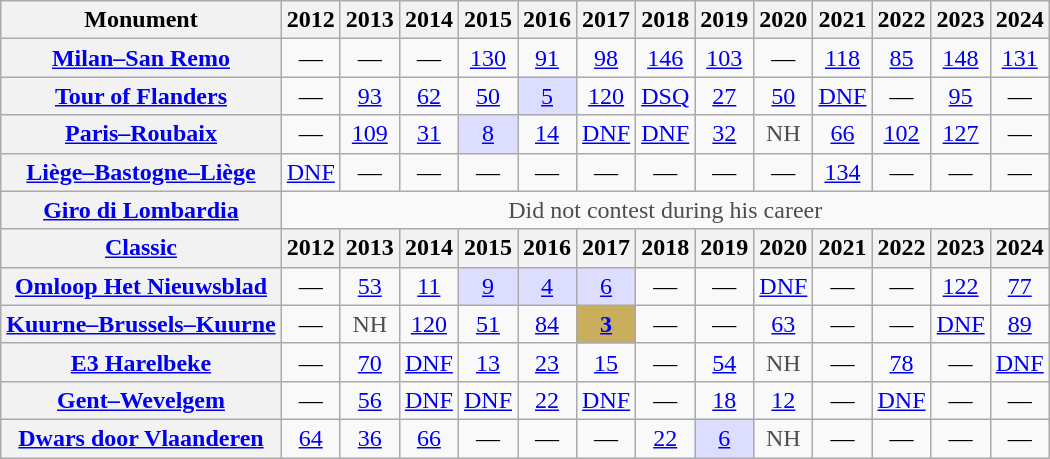<table class="wikitable plainrowheaders">
<tr>
<th>Monument</th>
<th scope="col">2012</th>
<th scope="col">2013</th>
<th scope="col">2014</th>
<th scope="col">2015</th>
<th scope="col">2016</th>
<th scope="col">2017</th>
<th scope="col">2018</th>
<th scope="col">2019</th>
<th scope="col">2020</th>
<th scope="col">2021</th>
<th scope="col">2022</th>
<th scope="col">2023</th>
<th scope="col">2024</th>
</tr>
<tr style="text-align:center;">
<th scope="row"><a href='#'>Milan–San Remo</a></th>
<td>—</td>
<td>—</td>
<td>—</td>
<td><a href='#'>130</a></td>
<td><a href='#'>91</a></td>
<td><a href='#'>98</a></td>
<td><a href='#'>146</a></td>
<td><a href='#'>103</a></td>
<td>—</td>
<td><a href='#'>118</a></td>
<td><a href='#'>85</a></td>
<td><a href='#'>148</a></td>
<td><a href='#'>131</a></td>
</tr>
<tr style="text-align:center;">
<th scope="row"><a href='#'>Tour of Flanders</a></th>
<td>—</td>
<td><a href='#'>93</a></td>
<td><a href='#'>62</a></td>
<td><a href='#'>50</a></td>
<td style="background:#ddf;"><a href='#'>5</a></td>
<td><a href='#'>120</a></td>
<td><a href='#'>DSQ</a></td>
<td><a href='#'>27</a></td>
<td><a href='#'>50</a></td>
<td><a href='#'>DNF</a></td>
<td>—</td>
<td><a href='#'>95</a></td>
<td>—</td>
</tr>
<tr style="text-align:center;">
<th scope="row"><a href='#'>Paris–Roubaix</a></th>
<td>—</td>
<td><a href='#'>109</a></td>
<td><a href='#'>31</a></td>
<td style="background:#ddf;"><a href='#'>8</a></td>
<td><a href='#'>14</a></td>
<td><a href='#'>DNF</a></td>
<td><a href='#'>DNF</a></td>
<td><a href='#'>32</a></td>
<td style="color:#4d4d4d;">NH</td>
<td><a href='#'>66</a></td>
<td><a href='#'>102</a></td>
<td><a href='#'>127</a></td>
<td>—</td>
</tr>
<tr style="text-align:center;">
<th scope="row"><a href='#'>Liège–Bastogne–Liège</a></th>
<td><a href='#'>DNF</a></td>
<td>—</td>
<td>—</td>
<td>—</td>
<td>—</td>
<td>—</td>
<td>—</td>
<td>—</td>
<td>—</td>
<td><a href='#'>134</a></td>
<td>—</td>
<td>—</td>
<td>—</td>
</tr>
<tr style="text-align:center;">
<th scope="row"><a href='#'>Giro di Lombardia</a></th>
<td style="color:#4d4d4d;" colspan=13>Did not contest during his career</td>
</tr>
<tr>
<th><a href='#'>Classic</a></th>
<th scope="col">2012</th>
<th scope="col">2013</th>
<th scope="col">2014</th>
<th scope="col">2015</th>
<th scope="col">2016</th>
<th scope="col">2017</th>
<th scope="col">2018</th>
<th scope="col">2019</th>
<th scope="col">2020</th>
<th scope="col">2021</th>
<th scope="col">2022</th>
<th scope="col">2023</th>
<th scope="col">2024</th>
</tr>
<tr style="text-align:center;">
<th scope="row"><a href='#'>Omloop Het Nieuwsblad</a></th>
<td>—</td>
<td><a href='#'>53</a></td>
<td><a href='#'>11</a></td>
<td style="background:#ddf;"><a href='#'>9</a></td>
<td style="background:#ddf;"><a href='#'>4</a></td>
<td style="background:#ddf;"><a href='#'>6</a></td>
<td>—</td>
<td>—</td>
<td><a href='#'>DNF</a></td>
<td>—</td>
<td>—</td>
<td><a href='#'>122</a></td>
<td><a href='#'>77</a></td>
</tr>
<tr style="text-align:center;">
<th scope="row"><a href='#'>Kuurne–Brussels–Kuurne</a></th>
<td>—</td>
<td style="color:#4d4d4d;">NH</td>
<td><a href='#'>120</a></td>
<td><a href='#'>51</a></td>
<td><a href='#'>84</a></td>
<td style="background:#C9AE5D;"><a href='#'><strong>3</strong></a></td>
<td>—</td>
<td>—</td>
<td><a href='#'>63</a></td>
<td>—</td>
<td>—</td>
<td><a href='#'>DNF</a></td>
<td><a href='#'>89</a></td>
</tr>
<tr style="text-align:center;">
<th scope="row"><a href='#'>E3 Harelbeke</a></th>
<td>—</td>
<td><a href='#'>70</a></td>
<td><a href='#'>DNF</a></td>
<td><a href='#'>13</a></td>
<td><a href='#'>23</a></td>
<td><a href='#'>15</a></td>
<td>—</td>
<td><a href='#'>54</a></td>
<td style="color:#4d4d4d;">NH</td>
<td>—</td>
<td><a href='#'>78</a></td>
<td>—</td>
<td><a href='#'>DNF</a></td>
</tr>
<tr style="text-align:center;">
<th scope="row"><a href='#'>Gent–Wevelgem</a></th>
<td>—</td>
<td><a href='#'>56</a></td>
<td><a href='#'>DNF</a></td>
<td><a href='#'>DNF</a></td>
<td><a href='#'>22</a></td>
<td><a href='#'>DNF</a></td>
<td>—</td>
<td><a href='#'>18</a></td>
<td><a href='#'>12</a></td>
<td>—</td>
<td><a href='#'>DNF</a></td>
<td>—</td>
<td>—</td>
</tr>
<tr style="text-align:center;">
<th scope="row"><a href='#'>Dwars door Vlaanderen</a></th>
<td><a href='#'>64</a></td>
<td><a href='#'>36</a></td>
<td><a href='#'>66</a></td>
<td>—</td>
<td>—</td>
<td>—</td>
<td><a href='#'>22</a></td>
<td style="background:#ddf;"><a href='#'>6</a></td>
<td style="color:#4d4d4d;">NH</td>
<td>—</td>
<td>—</td>
<td>—</td>
<td>—</td>
</tr>
</table>
